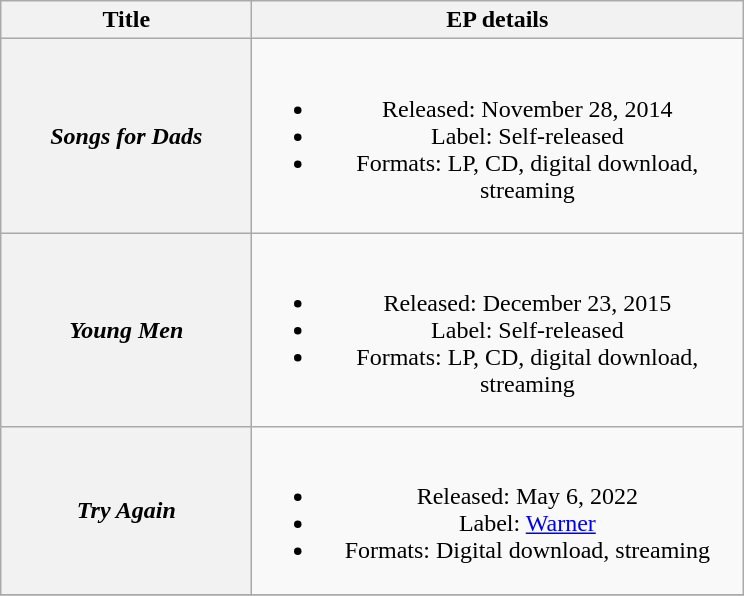<table class="wikitable plainrowheaders" style="text-align:center;" border="1">
<tr>
<th scope="col" style="width:10em;">Title</th>
<th scope="col" style="width:20em;">EP details</th>
</tr>
<tr>
<th scope="row"><em>Songs for Dads</em></th>
<td><br><ul><li>Released: November 28, 2014</li><li>Label: Self-released</li><li>Formats: LP, CD, digital download, streaming</li></ul></td>
</tr>
<tr>
<th scope="row"><em>Young Men</em></th>
<td><br><ul><li>Released: December 23, 2015</li><li>Label: Self-released</li><li>Formats: LP, CD, digital download, streaming</li></ul></td>
</tr>
<tr>
<th scope="row"><em>Try Again</em></th>
<td><br><ul><li>Released: May 6, 2022</li><li>Label: <a href='#'>Warner</a></li><li>Formats: Digital download, streaming</li></ul></td>
</tr>
<tr>
</tr>
</table>
